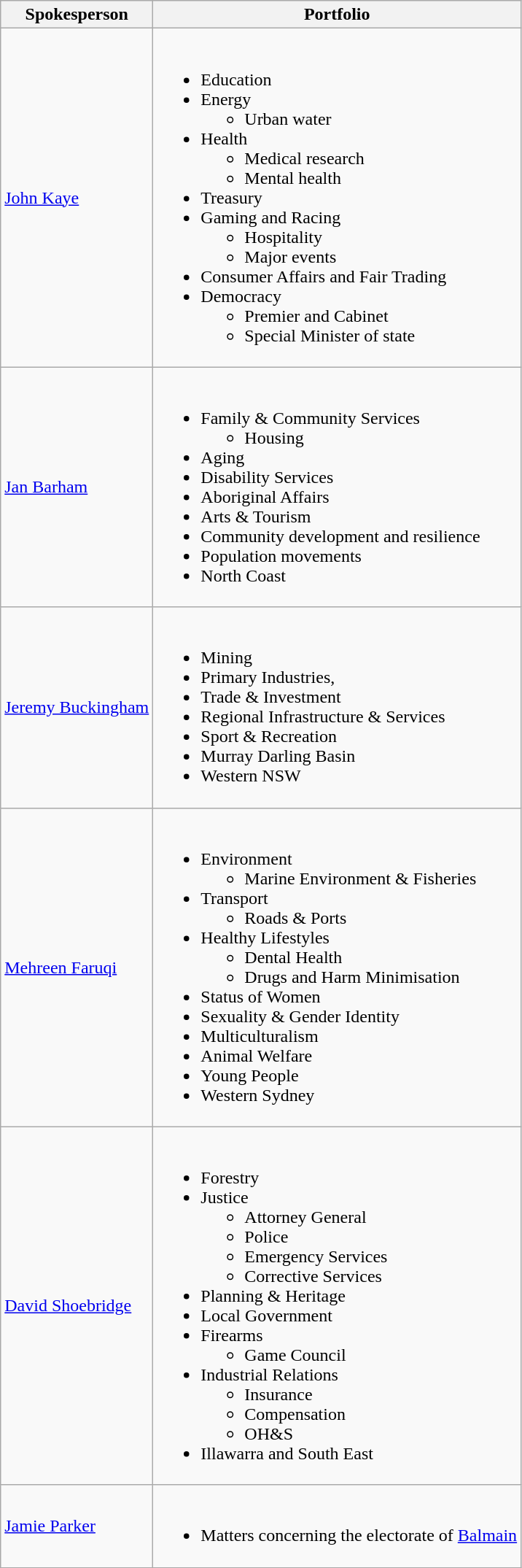<table class="wikitable">
<tr>
<th>Spokesperson</th>
<th>Portfolio</th>
</tr>
<tr>
<td><a href='#'>John Kaye</a></td>
<td><br><ul><li>Education</li><li>Energy<ul><li>Urban water</li></ul></li><li>Health<ul><li>Medical research</li><li>Mental health</li></ul></li><li>Treasury</li><li>Gaming and Racing<ul><li>Hospitality</li><li>Major events</li></ul></li><li>Consumer Affairs and Fair Trading</li><li>Democracy<ul><li>Premier and Cabinet</li><li>Special Minister of state</li></ul></li></ul></td>
</tr>
<tr>
<td><a href='#'>Jan Barham</a></td>
<td><br><ul><li>Family & Community Services<ul><li>Housing</li></ul></li><li>Aging</li><li>Disability Services</li><li>Aboriginal Affairs</li><li>Arts & Tourism</li><li>Community development and resilience</li><li>Population movements</li><li>North Coast</li></ul></td>
</tr>
<tr>
<td><a href='#'>Jeremy Buckingham</a></td>
<td><br><ul><li>Mining</li><li>Primary Industries,</li><li>Trade & Investment</li><li>Regional Infrastructure & Services</li><li>Sport & Recreation</li><li>Murray Darling Basin</li><li>Western NSW</li></ul></td>
</tr>
<tr>
<td><a href='#'>Mehreen Faruqi</a></td>
<td><br><ul><li>Environment<ul><li>Marine Environment & Fisheries</li></ul></li><li>Transport<ul><li>Roads & Ports</li></ul></li><li>Healthy Lifestyles<ul><li>Dental Health</li><li>Drugs and Harm Minimisation</li></ul></li><li>Status of Women</li><li>Sexuality & Gender Identity</li><li>Multiculturalism</li><li>Animal Welfare</li><li>Young People</li><li>Western Sydney</li></ul></td>
</tr>
<tr>
<td><a href='#'>David Shoebridge</a></td>
<td><br><ul><li>Forestry</li><li>Justice<ul><li>Attorney General</li><li>Police</li><li>Emergency Services</li><li>Corrective Services</li></ul></li><li>Planning & Heritage</li><li>Local Government</li><li>Firearms<ul><li>Game Council</li></ul></li><li>Industrial Relations<ul><li>Insurance</li><li>Compensation</li><li>OH&S</li></ul></li><li>Illawarra and South East</li></ul></td>
</tr>
<tr>
<td><a href='#'>Jamie Parker</a></td>
<td><br><ul><li>Matters concerning the electorate of <a href='#'>Balmain</a></li></ul></td>
</tr>
</table>
